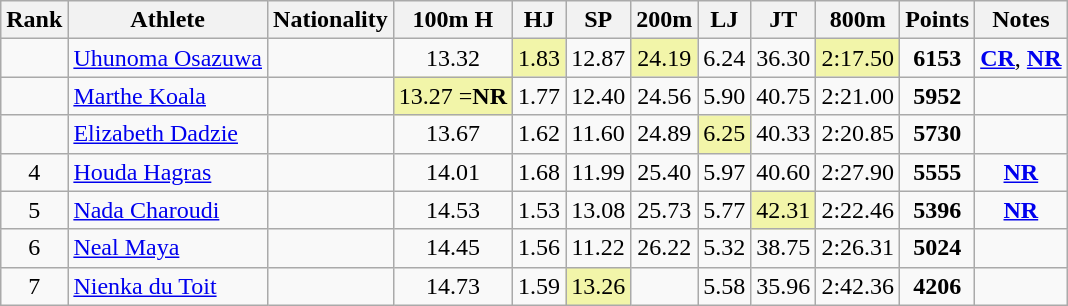<table class="wikitable sortable" style=" text-align:center;">
<tr>
<th>Rank</th>
<th>Athlete</th>
<th>Nationality</th>
<th>100m H</th>
<th>HJ</th>
<th>SP</th>
<th>200m</th>
<th>LJ</th>
<th>JT</th>
<th>800m</th>
<th>Points</th>
<th>Notes</th>
</tr>
<tr>
<td></td>
<td align=left><a href='#'>Uhunoma Osazuwa</a></td>
<td align=left></td>
<td>13.32</td>
<td bgcolor=#F2F5A9>1.83</td>
<td>12.87</td>
<td bgcolor=#F2F5A9>24.19</td>
<td>6.24</td>
<td>36.30</td>
<td bgcolor=#F2F5A9>2:17.50</td>
<td><strong>6153</strong></td>
<td><strong><a href='#'>CR</a></strong>, <strong><a href='#'>NR</a></strong></td>
</tr>
<tr>
<td></td>
<td align=left><a href='#'>Marthe Koala</a></td>
<td align=left></td>
<td bgcolor=#F2F5A9>13.27 =<strong>NR</strong></td>
<td>1.77</td>
<td>12.40</td>
<td>24.56</td>
<td>5.90</td>
<td>40.75</td>
<td>2:21.00</td>
<td><strong>5952</strong></td>
<td></td>
</tr>
<tr>
<td></td>
<td align=left><a href='#'>Elizabeth Dadzie</a></td>
<td align=left></td>
<td>13.67</td>
<td>1.62</td>
<td>11.60</td>
<td>24.89</td>
<td bgcolor=#F2F5A9>6.25</td>
<td>40.33</td>
<td>2:20.85</td>
<td><strong>5730</strong></td>
<td></td>
</tr>
<tr>
<td>4</td>
<td align=left><a href='#'>Houda Hagras</a></td>
<td align=left></td>
<td>14.01</td>
<td>1.68</td>
<td>11.99</td>
<td>25.40</td>
<td>5.97</td>
<td>40.60</td>
<td>2:27.90</td>
<td><strong>5555</strong></td>
<td><strong><a href='#'>NR</a></strong></td>
</tr>
<tr>
<td>5</td>
<td align=left><a href='#'>Nada Charoudi</a></td>
<td align=left></td>
<td>14.53</td>
<td>1.53</td>
<td>13.08</td>
<td>25.73</td>
<td>5.77</td>
<td bgcolor=#F2F5A9>42.31</td>
<td>2:22.46</td>
<td><strong>5396</strong></td>
<td><strong><a href='#'>NR</a></strong></td>
</tr>
<tr>
<td>6</td>
<td align=left><a href='#'>Neal Maya</a></td>
<td align=left></td>
<td>14.45</td>
<td>1.56</td>
<td>11.22</td>
<td>26.22</td>
<td>5.32</td>
<td>38.75</td>
<td>2:26.31</td>
<td><strong>5024</strong></td>
<td></td>
</tr>
<tr>
<td>7</td>
<td align=left><a href='#'>Nienka du Toit</a></td>
<td align=left></td>
<td>14.73</td>
<td>1.59</td>
<td bgcolor=#F2F5A9>13.26</td>
<td></td>
<td>5.58</td>
<td>35.96</td>
<td>2:42.36</td>
<td><strong>4206</strong></td>
<td></td>
</tr>
</table>
